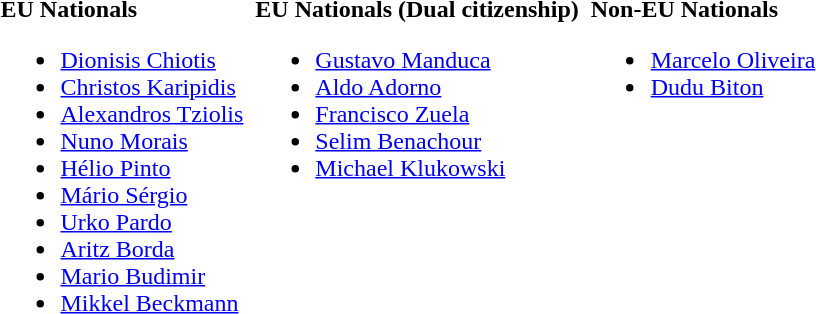<table>
<tr style='vertical-align:top'>
<td><br><strong>EU Nationals</strong><ul><li>  <a href='#'>Dionisis Chiotis</a></li><li>  <a href='#'>Christos Karipidis</a></li><li>  <a href='#'>Alexandros Tziolis</a></li><li>  <a href='#'>Nuno Morais</a></li><li>   <a href='#'>Hélio Pinto</a></li><li>  <a href='#'>Mário Sérgio</a></li><li>   <a href='#'>Urko Pardo</a></li><li>  <a href='#'>Aritz Borda</a></li><li>  <a href='#'>Mario Budimir</a></li><li>  <a href='#'>Mikkel Beckmann</a></li></ul></td>
<td></td>
<td><br><strong>EU Nationals (Dual citizenship)</strong><ul><li>   <a href='#'>Gustavo Manduca</a></li><li>   <a href='#'>Aldo Adorno</a></li><li>   <a href='#'>Francisco Zuela</a></li><li>   <a href='#'>Selim Benachour</a></li><li>   <a href='#'>Michael Klukowski</a></li></ul></td>
<td></td>
<td><br><strong>Non-EU Nationals</strong><ul><li> <a href='#'>Marcelo Oliveira</a></li><li> <a href='#'>Dudu Biton</a></li></ul></td>
<td></td>
</tr>
</table>
